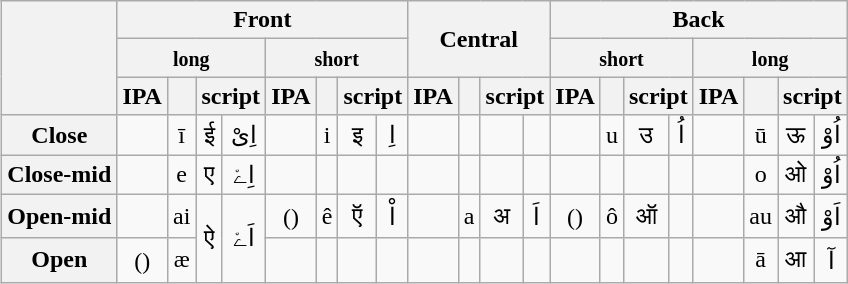<table class="wikitable" style="float: right; margin: 1em 2em; text-align: center;">
<tr>
<th rowspan="3"></th>
<th colspan="8">Front</th>
<th colspan="4" rowspan="2">Central</th>
<th colspan="8">Back</th>
</tr>
<tr>
<th colspan="4"><small>long</small></th>
<th colspan="4"><small>short</small></th>
<th colspan="4"><small>short</small></th>
<th colspan="4"><small>long</small></th>
</tr>
<tr>
<th>IPA</th>
<th></th>
<th colspan="2">script</th>
<th>IPA</th>
<th></th>
<th colspan="2">script</th>
<th>IPA</th>
<th></th>
<th colspan="2">script</th>
<th>IPA</th>
<th></th>
<th colspan="2">script</th>
<th>IPA</th>
<th></th>
<th colspan="2">script</th>
</tr>
<tr>
<th>Close</th>
<td><big></big></td>
<td>ī</td>
<td>ई</td>
<td>اِیْ</td>
<td><big></big></td>
<td>i</td>
<td>इ</td>
<td>اِ</td>
<td></td>
<td></td>
<td></td>
<td></td>
<td><big></big></td>
<td>u</td>
<td>उ</td>
<td>اُ</td>
<td></td>
<td>ū</td>
<td>ऊ</td>
<td>اُوْ</td>
</tr>
<tr>
<th>Close-mid</th>
<td><big></big></td>
<td>e</td>
<td>ए</td>
<td>اِےْ</td>
<td></td>
<td></td>
<td></td>
<td></td>
<td></td>
<td></td>
<td></td>
<td></td>
<td></td>
<td></td>
<td></td>
<td></td>
<td><big></big></td>
<td>o</td>
<td>ओ</td>
<td>اُوْ</td>
</tr>
<tr>
<th>Open-mid</th>
<td><big></big></td>
<td>ai</td>
<td rowspan="2">ऐ</td>
<td rowspan="2">اَےْ</td>
<td>(<big></big>)</td>
<td>ê</td>
<td>ऍ</td>
<td>اْ</td>
<td><big></big></td>
<td>a</td>
<td>अ</td>
<td>اَ</td>
<td>(<big></big>)</td>
<td>ô</td>
<td>ऑ</td>
<td></td>
<td><big></big></td>
<td>au</td>
<td>औ</td>
<td>اَوْ</td>
</tr>
<tr>
<th>Open</th>
<td>(<big></big>)</td>
<td>æ</td>
<td></td>
<td></td>
<td></td>
<td></td>
<td></td>
<td></td>
<td></td>
<td></td>
<td></td>
<td></td>
<td></td>
<td></td>
<td><big></big></td>
<td>ā</td>
<td>आ</td>
<td>آ</td>
</tr>
</table>
